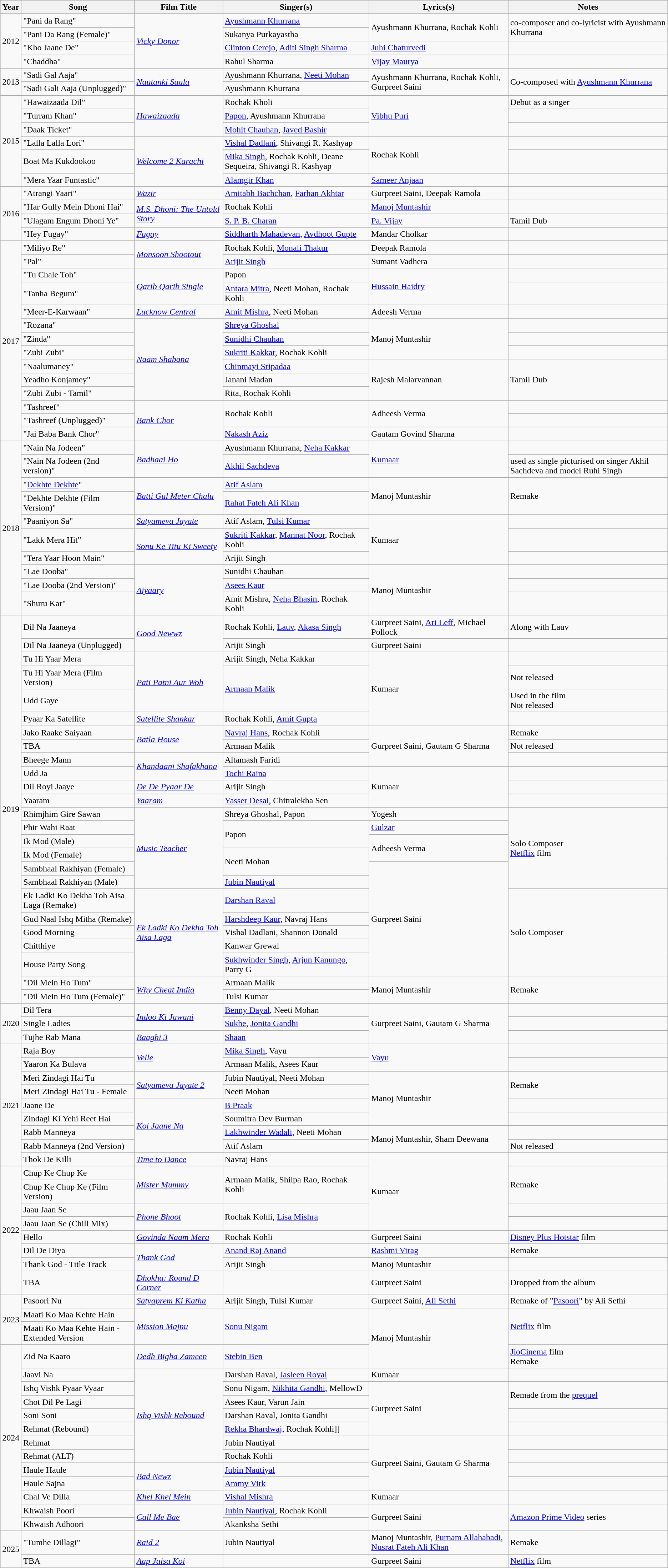<table class="wikitable sortable">
<tr>
<th>Year</th>
<th>Song</th>
<th>Film Title</th>
<th>Singer(s)</th>
<th>Lyrics(s)</th>
<th>Notes</th>
</tr>
<tr>
<td rowspan="4">2012</td>
<td>"Pani da Rang"</td>
<td rowspan=4><em><a href='#'>Vicky Donor</a></em></td>
<td><a href='#'>Ayushmann Khurrana</a></td>
<td rowspan=2>Ayushmann Khurrana, Rochak Kohli</td>
<td rowspan=2>co-composer and co-lyricist with Ayushmann Khurrana</td>
</tr>
<tr>
<td>"Pani Da Rang (Female)"</td>
<td>Sukanya Purkayastha</td>
</tr>
<tr>
<td>"Kho Jaane De"</td>
<td><a href='#'>Clinton Cerejo</a>, <a href='#'>Aditi Singh Sharma</a></td>
<td><a href='#'>Juhi Chaturvedi</a></td>
<td></td>
</tr>
<tr>
<td>"Chaddha"</td>
<td>Rahul Sharma</td>
<td><a href='#'>Vijay Maurya</a></td>
<td></td>
</tr>
<tr>
<td rowspan="2">2013</td>
<td>"Sadi Gal Aaja"</td>
<td rowspan="2"><em><a href='#'>Nautanki Saala</a></em></td>
<td>Ayushmann Khurrana, <a href='#'>Neeti Mohan</a></td>
<td rowspan=2>Ayushmann Khurrana, Rochak Kohli, Gurpreet Saini</td>
<td rowspan="2">Co-composed with <a href='#'>Ayushmann Khurrana</a></td>
</tr>
<tr>
<td>"Sadi Gali Aaja (Unplugged)"</td>
<td>Ayushmann Khurrana</td>
</tr>
<tr>
<td rowspan="6">2015</td>
<td>"Hawaizaada Dil"</td>
<td rowspan="3"><em><a href='#'>Hawaizaada</a></em></td>
<td>Rochak Kholi</td>
<td rowspan=3><a href='#'>Vibhu Puri</a></td>
<td>Debut as a singer</td>
</tr>
<tr>
<td>"Turram Khan"</td>
<td><a href='#'>Papon</a>, Ayushmann Khurrana</td>
<td></td>
</tr>
<tr>
<td>"Daak Ticket"</td>
<td><a href='#'>Mohit Chauhan</a>, <a href='#'>Javed Bashir</a></td>
<td></td>
</tr>
<tr>
<td>"Lalla Lalla Lori"</td>
<td rowspan="3"><em><a href='#'>Welcome 2 Karachi</a></em></td>
<td><a href='#'>Vishal Dadlani</a>, Shivangi R. Kashyap</td>
<td rowspan=2>Rochak Kohli</td>
<td></td>
</tr>
<tr>
<td>Boat Ma Kukdookoo</td>
<td><a href='#'>Mika Singh</a>, Rochak Kohli, Deane Sequeira, Shivangi R. Kashyap</td>
<td></td>
</tr>
<tr>
<td>"Mera Yaar Funtastic"</td>
<td><a href='#'>Alamgir Khan</a></td>
<td><a href='#'>Sameer Anjaan</a></td>
<td></td>
</tr>
<tr>
<td rowspan="4">2016</td>
<td>"Atrangi Yaari"</td>
<td><em><a href='#'>Wazir</a></em></td>
<td><a href='#'>Amitabh Bachchan</a>, <a href='#'>Farhan Akhtar</a></td>
<td>Gurpreet Saini, Deepak Ramola</td>
<td></td>
</tr>
<tr>
<td>"Har Gully Mein Dhoni Hai"</td>
<td rowspan=2><em><a href='#'>M.S. Dhoni: The Untold Story</a></em></td>
<td>Rochak Kohli</td>
<td><a href='#'>Manoj Muntashir</a></td>
<td></td>
</tr>
<tr>
<td>"Ulagam Engum Dhoni Ye"</td>
<td><a href='#'>S. P. B. Charan</a></td>
<td><a href='#'>Pa. Vijay</a></td>
<td>Tamil Dub</td>
</tr>
<tr>
<td>"Hey Fugay"</td>
<td><em><a href='#'>Fugay</a></em></td>
<td><a href='#'>Siddharth Mahadevan</a>, <a href='#'>Avdhoot Gupte</a></td>
<td>Mandar Cholkar</td>
<td></td>
</tr>
<tr>
<td rowspan="14">2017</td>
<td>"Miliyo Re"</td>
<td rowspan="2"><em><a href='#'>Monsoon Shootout</a></em></td>
<td>Rochak Kohli, <a href='#'>Monali Thakur</a></td>
<td>Deepak Ramola</td>
<td></td>
</tr>
<tr>
<td>"Pal"</td>
<td><a href='#'>Arijit Singh</a></td>
<td>Sumant Vadhera</td>
<td></td>
</tr>
<tr>
<td>"Tu Chale Toh"</td>
<td rowspan="2"><em><a href='#'>Qarib Qarib Single</a></em></td>
<td>Papon</td>
<td rowspan=2><a href='#'>Hussain Haidry</a></td>
<td></td>
</tr>
<tr>
<td>"Tanha Begum"</td>
<td><a href='#'>Antara Mitra</a>, Neeti Mohan, Rochak Kohli</td>
<td></td>
</tr>
<tr>
<td>"Meer-E-Karwaan"</td>
<td><em><a href='#'>Lucknow Central</a></em></td>
<td><a href='#'>Amit Mishra</a>, Neeti Mohan</td>
<td>Adeesh Verma</td>
<td></td>
</tr>
<tr>
<td>"Rozana"</td>
<td rowspan="6"><em><a href='#'>Naam Shabana</a></em></td>
<td><a href='#'>Shreya Ghoshal</a></td>
<td rowspan=3>Manoj Muntashir</td>
<td></td>
</tr>
<tr>
<td>"Zinda"</td>
<td><a href='#'>Sunidhi Chauhan</a></td>
<td></td>
</tr>
<tr>
<td>"Zubi Zubi"</td>
<td><a href='#'>Sukriti Kakkar</a>, Rochak Kohli</td>
<td></td>
</tr>
<tr>
<td>"Naalumaney"</td>
<td><a href='#'>Chinmayi Sripadaa</a></td>
<td rowspan=3>Rajesh Malarvannan</td>
<td rowspan=3>Tamil Dub</td>
</tr>
<tr>
<td>Yeadho Konjamey"</td>
<td>Janani Madan</td>
</tr>
<tr>
<td>"Zubi Zubi - Tamil"</td>
<td>Rita, Rochak Kohli</td>
</tr>
<tr>
<td>"Tashreef"</td>
<td rowspan="3"><em><a href='#'>Bank Chor</a></em></td>
<td rowspan=2>Rochak Kohli</td>
<td rowspan=2>Adheesh Verma</td>
<td></td>
</tr>
<tr>
<td>"Tashreef (Unplugged)"</td>
<td></td>
</tr>
<tr>
<td>"Jai Baba Bank Chor"</td>
<td><a href='#'>Nakash Aziz</a></td>
<td>Gautam Govind Sharma</td>
<td></td>
</tr>
<tr>
<td rowspan="10">2018</td>
<td>"Nain Na Jodeen"</td>
<td rowspan="2"><em><a href='#'>Badhaai Ho</a></em></td>
<td>Ayushmann Khurrana, <a href='#'>Neha Kakkar</a></td>
<td rowspan=2><a href='#'>Kumaar</a></td>
<td></td>
</tr>
<tr>
<td>"Nain Na Jodeen (2nd version)"</td>
<td><a href='#'>Akhil Sachdeva</a></td>
<td>used as single picturised on singer Akhil Sachdeva and model Ruhi Singh</td>
</tr>
<tr>
<td>"<a href='#'>Dekhte Dekhte</a>"</td>
<td rowspan="2"><em><a href='#'>Batti Gul Meter Chalu</a></em></td>
<td><a href='#'>Atif Aslam</a></td>
<td rowspan=2>Manoj Muntashir</td>
<td rowspan=2>Remake</td>
</tr>
<tr>
<td>"Dekhte Dekhte (Film Version)"</td>
<td><a href='#'>Rahat Fateh Ali Khan</a></td>
</tr>
<tr>
<td>"Paaniyon Sa"</td>
<td><em><a href='#'>Satyameva Jayate</a></em></td>
<td>Atif Aslam, <a href='#'>Tulsi Kumar</a></td>
<td rowspan=3>Kumaar</td>
<td></td>
</tr>
<tr>
<td>"Lakk Mera Hit"</td>
<td rowspan="2"><em><a href='#'>Sonu Ke Titu Ki Sweety</a></em></td>
<td><a href='#'>Sukriti Kakkar</a>, <a href='#'>Mannat Noor</a>, Rochak Kohli</td>
<td></td>
</tr>
<tr>
<td>"Tera Yaar Hoon Main"</td>
<td>Arijit Singh</td>
<td></td>
</tr>
<tr>
<td>"Lae Dooba"</td>
<td rowspan="3"><em><a href='#'>Aiyaary</a></em></td>
<td>Sunidhi Chauhan</td>
<td rowspan=3>Manoj Muntashir</td>
<td></td>
</tr>
<tr>
<td>"Lae Dooba (2nd Version)"</td>
<td><a href='#'>Asees Kaur</a></td>
<td></td>
</tr>
<tr>
<td>"Shuru Kar"</td>
<td>Amit Mishra, <a href='#'>Neha Bhasin</a>, Rochak Kohli</td>
<td></td>
</tr>
<tr>
<td rowspan="25">2019</td>
<td>Dil Na Jaaneya</td>
<td rowspan=2><em><a href='#'>Good Newwz</a></em></td>
<td>Rochak Kohli, <a href='#'>Lauv</a>, <a href='#'>Akasa Singh</a></td>
<td>Gurpreet Saini, <a href='#'>Ari Leff</a>, Michael Pollock</td>
<td>Along with Lauv</td>
</tr>
<tr>
<td>Dil Na Jaaneya (Unplugged)</td>
<td>Arijit Singh</td>
<td>Gurpreet Saini</td>
<td></td>
</tr>
<tr>
<td>Tu Hi Yaar Mera</td>
<td rowspan=3><em><a href='#'>Pati Patni Aur Woh</a></em></td>
<td>Arijit Singh, Neha Kakkar</td>
<td rowspan=4>Kumaar</td>
<td></td>
</tr>
<tr>
<td>Tu Hi Yaar Mera (Film Version)</td>
<td rowspan=2><a href='#'>Armaan Malik</a></td>
<td>Not released</td>
</tr>
<tr>
<td>Udd Gaye</td>
<td>Used in the film<br>Not released</td>
</tr>
<tr>
<td>Pyaar Ka Satellite</td>
<td><em><a href='#'>Satellite Shankar</a></em></td>
<td>Rochak Kohli, <a href='#'>Amit Gupta</a></td>
<td></td>
</tr>
<tr>
<td>Jako Raake Saiyaan</td>
<td rowspan=2><em><a href='#'>Batla House</a></em></td>
<td><a href='#'>Navraj Hans</a>, Rochak Kohli</td>
<td rowspan=3>Gurpreet Saini, Gautam G Sharma</td>
<td>Remake</td>
</tr>
<tr>
<td>TBA</td>
<td>Armaan Malik</td>
<td>Not released</td>
</tr>
<tr>
<td>Bheege Mann</td>
<td rowspan="2"><em><a href='#'>Khandaani Shafakhana</a></em></td>
<td>Altamash Faridi</td>
<td></td>
</tr>
<tr>
<td>Udd Ja</td>
<td><a href='#'>Tochi Raina</a></td>
<td rowspan=3>Kumaar</td>
<td></td>
</tr>
<tr>
<td>Dil Royi Jaaye</td>
<td><em><a href='#'>De De Pyaar De</a></em></td>
<td>Arijit Singh</td>
<td></td>
</tr>
<tr>
<td>Yaaram</td>
<td><em><a href='#'>Yaaram</a></em></td>
<td><a href='#'>Yasser Desai</a>, Chitralekha Sen</td>
<td></td>
</tr>
<tr>
<td>Rhimjhim Gire Sawan</td>
<td rowspan=6><em><a href='#'>Music Teacher</a></em></td>
<td>Shreya Ghoshal, Papon</td>
<td>Yogesh</td>
<td rowspan=6>Solo Composer<br><a href='#'>Netflix</a> film</td>
</tr>
<tr>
<td>Phir Wahi Raat</td>
<td rowspan=2>Papon</td>
<td><a href='#'>Gulzar</a></td>
</tr>
<tr>
<td>Ik Mod (Male)</td>
<td rowspan=2>Adheesh Verma</td>
</tr>
<tr>
<td>Ik Mod (Female)</td>
<td rowspan=2>Neeti Mohan</td>
</tr>
<tr>
<td>Sambhaal Rakhiyan (Female)</td>
<td rowspan=7>Gurpreet Saini</td>
</tr>
<tr>
<td>Sambhaal Rakhiyan (Male)</td>
<td><a href='#'>Jubin Nautiyal</a></td>
</tr>
<tr>
<td>Ek Ladki Ko Dekha Toh Aisa Laga (Remake)</td>
<td rowspan=5><em><a href='#'>Ek Ladki Ko Dekha Toh Aisa Laga</a></em></td>
<td><a href='#'>Darshan Raval</a></td>
<td rowspan=5>Solo Composer</td>
</tr>
<tr>
<td>Gud Naal Ishq Mitha (Remake)</td>
<td><a href='#'>Harshdeep Kaur</a>, Navraj Hans</td>
</tr>
<tr>
<td>Good Morning</td>
<td>Vishal Dadlani, Shannon Donald</td>
</tr>
<tr>
<td>Chitthiye</td>
<td>Kanwar Grewal</td>
</tr>
<tr>
<td>House Party Song</td>
<td><a href='#'>Sukhwinder Singh</a>, <a href='#'>Arjun Kanungo</a>, Parry G</td>
</tr>
<tr>
<td>"Dil Mein Ho Tum"</td>
<td rowspan="2"><em><a href='#'>Why Cheat India</a></em></td>
<td>Armaan Malik</td>
<td rowspan=2>Manoj Muntashir</td>
<td rowspan=2>Remake</td>
</tr>
<tr>
<td>"Dil Mein Ho Tum (Female)"</td>
<td>Tulsi Kumar</td>
</tr>
<tr>
<td rowspan="3">2020</td>
<td>Dil Tera</td>
<td rowspan="2"><em><a href='#'>Indoo Ki Jawani</a></em></td>
<td><a href='#'>Benny Dayal</a>, Neeti Mohan</td>
<td rowspan=3>Gurpreet Saini, Gautam G Sharma</td>
<td></td>
</tr>
<tr>
<td>Single Ladies</td>
<td><a href='#'>Sukhe</a>, <a href='#'>Jonita Gandhi</a></td>
<td></td>
</tr>
<tr>
<td>Tujhe Rab Mana</td>
<td><em><a href='#'>Baaghi 3</a></em></td>
<td><a href='#'>Shaan</a></td>
<td></td>
</tr>
<tr>
<td rowspan="9">2021</td>
<td>Raja Boy</td>
<td rowspan=2><em><a href='#'>Velle</a></em></td>
<td><a href='#'>Mika Singh</a>, Vayu</td>
<td rowspan=2><a href='#'>Vayu</a></td>
<td></td>
</tr>
<tr>
<td>Yaaron Ka Bulava</td>
<td>Armaan Malik, Asees Kaur</td>
<td></td>
</tr>
<tr>
<td>Meri Zindagi Hai Tu</td>
<td rowspan=2><em><a href='#'>Satyameva Jayate 2</a></em></td>
<td>Jubin Nautiyal, Neeti Mohan</td>
<td rowspan=4>Manoj Muntashir</td>
<td rowspan=2>Remake</td>
</tr>
<tr>
<td>Meri Zindagi Hai Tu - Female</td>
<td>Neeti Mohan</td>
</tr>
<tr>
<td>Jaane De</td>
<td rowspan="4"><em><a href='#'>Koi Jaane Na</a></em></td>
<td><a href='#'>B Praak</a></td>
<td></td>
</tr>
<tr>
<td>Zindagi Ki Yehi Reet Hai</td>
<td>Soumitra Dev Burman</td>
<td></td>
</tr>
<tr>
<td>Rabb Manneya</td>
<td><a href='#'>Lakhwinder Wadali</a>, Neeti Mohan</td>
<td rowspan=2>Manoj Muntashir, Sham Deewana</td>
<td></td>
</tr>
<tr>
<td>Rabb Manneya (2nd Version)</td>
<td>Atif Aslam</td>
<td>Not released</td>
</tr>
<tr>
<td>Thok De Killi</td>
<td><em><a href='#'>Time to Dance</a></em></td>
<td>Navraj Hans</td>
<td rowspan=5>Kumaar</td>
<td></td>
</tr>
<tr>
<td rowspan="8">2022</td>
<td>Chup Ke Chup Ke</td>
<td rowspan=2><em><a href='#'>Mister Mummy</a></em></td>
<td rowspan=2>Armaan Malik, Shilpa Rao, Rochak Kohli</td>
<td rowspan=2>Remake</td>
</tr>
<tr>
<td>Chup Ke Chup Ke (Film Version)</td>
</tr>
<tr>
<td>Jaau Jaan Se</td>
<td rowspan=2><em><a href='#'>Phone Bhoot</a></em></td>
<td rowspan=2>Rochak Kohli, <a href='#'>Lisa Mishra</a></td>
<td></td>
</tr>
<tr>
<td>Jaau Jaan Se (Chill Mix)</td>
<td></td>
</tr>
<tr>
<td>Hello</td>
<td><em><a href='#'>Govinda Naam Mera</a></em></td>
<td>Rochak Kohli</td>
<td>Gurpreet Saini</td>
<td><a href='#'>Disney Plus Hotstar</a> film</td>
</tr>
<tr>
<td>Dil De Diya</td>
<td rowspan=2><em><a href='#'>Thank God</a></em></td>
<td><a href='#'>Anand Raj Anand</a></td>
<td><a href='#'>Rashmi Virag</a></td>
<td>Remake</td>
</tr>
<tr>
<td>Thank God - Title Track</td>
<td>Arijit Singh</td>
<td>Manoj Muntashir</td>
<td></td>
</tr>
<tr>
<td>TBA</td>
<td><em><a href='#'>Dhokha: Round D Corner</a></em></td>
<td></td>
<td>Gurpreet Saini</td>
<td>Dropped from the album</td>
</tr>
<tr>
<td rowspan=3>2023</td>
<td>Pasoori Nu</td>
<td><em><a href='#'>Satyaprem Ki Katha</a></em></td>
<td>Arijit Singh, Tulsi Kumar</td>
<td>Gurpreet Saini, <a href='#'>Ali Sethi</a></td>
<td>Remake of "<a href='#'>Pasoori</a>" by Ali Sethi</td>
</tr>
<tr>
<td>Maati Ko Maa Kehte Hain</td>
<td rowspan=2><em><a href='#'>Mission Majnu</a></em></td>
<td rowspan=2><a href='#'>Sonu Nigam</a></td>
<td rowspan=3>Manoj Muntashir</td>
<td rowspan=2><a href='#'>Netflix</a> film</td>
</tr>
<tr>
<td>Maati Ko Maa Kehte Hain - Extended Version</td>
</tr>
<tr>
<td rowspan="13">2024</td>
<td>Zid Na Kaaro</td>
<td><em><a href='#'>Dedh Bigha Zameen</a></em></td>
<td><a href='#'>Stebin Ben</a></td>
<td><a href='#'>JioCinema</a> film<br>Remake</td>
</tr>
<tr>
<td>Jaavi Na</td>
<td rowspan=7><em><a href='#'>Ishq Vishk Rebound</a></em></td>
<td>Darshan Raval, <a href='#'>Jasleen Royal</a></td>
<td>Kumaar</td>
<td></td>
</tr>
<tr>
<td>Ishq Vishk Pyaar Vyaar</td>
<td>Sonu Nigam, <a href='#'>Nikhita Gandhi</a>, MellowD</td>
<td rowspan=4>Gurpreet Saini</td>
<td rowspan=2>Remade from the <a href='#'>prequel</a></td>
</tr>
<tr>
<td>Chot Dil Pe Lagi</td>
<td>Asees Kaur, Varun Jain</td>
</tr>
<tr>
<td>Soni Soni</td>
<td>Darshan Raval, Jonita Gandhi</td>
<td></td>
</tr>
<tr>
<td>Rehmat (Rebound)</td>
<td><a href='#'>Rekha Bhardwaj</a>, Rochak Kohli]]</td>
<td></td>
</tr>
<tr>
<td>Rehmat</td>
<td>Jubin Nautiyal</td>
<td rowspan=4>Gurpreet Saini, Gautam G Sharma</td>
<td></td>
</tr>
<tr>
<td>Rehmat (ALT)</td>
<td>Rochak Kohli</td>
<td></td>
</tr>
<tr>
<td>Haule Haule</td>
<td rowspan=2><em><a href='#'>Bad Newz</a></em></td>
<td><a href='#'>Jubin Nautiyal</a></td>
<td></td>
</tr>
<tr>
<td>Haule Sajna</td>
<td><a href='#'>Ammy Virk</a></td>
<td></td>
</tr>
<tr>
<td>Chal Ve Dilla</td>
<td><em><a href='#'>Khel Khel Mein</a></em></td>
<td><a href='#'>Vishal Mishra</a></td>
<td>Kumaar</td>
<td></td>
</tr>
<tr>
<td>Khwaish Poori</td>
<td rowspan="2"><em><a href='#'>Call Me Bae</a></em></td>
<td><a href='#'>Jubin Nautiyal</a>, Rochak Kohli</td>
<td rowspan="2">Gurpreet Saini</td>
<td rowspan="2"><a href='#'>Amazon Prime Video</a> series</td>
</tr>
<tr>
<td>Khwaish Adhoori</td>
<td>Akanksha Sethi</td>
</tr>
<tr>
<td rowspan=2>2025</td>
<td>"Tumhe Dillagi"</td>
<td><em><a href='#'>Raid 2</a></em></td>
<td>Jubin Nautiyal</td>
<td>Manoj Muntashir, <a href='#'>Purnam Allahabadi</a>, <a href='#'>Nusrat Fateh Ali Khan</a></td>
<td>Remake</td>
</tr>
<tr>
<td>TBA</td>
<td><em><a href='#'>Aap Jaisa Koi</a></em></td>
<td></td>
<td>Gurpreet Saini</td>
<td><a href='#'>Netflix</a> film</td>
</tr>
</table>
